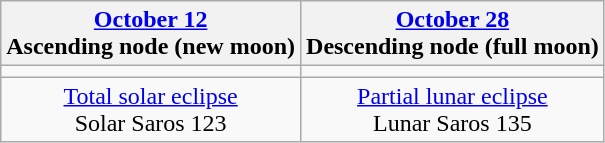<table class="wikitable">
<tr>
<th><a href='#'>October 12</a><br>Ascending node (new moon)</th>
<th><a href='#'>October 28</a><br>Descending node (full moon)</th>
</tr>
<tr>
<td></td>
<td></td>
</tr>
<tr align=center>
<td><a href='#'>Total solar eclipse</a><br>Solar Saros 123</td>
<td><a href='#'>Partial lunar eclipse</a><br>Lunar Saros 135</td>
</tr>
</table>
